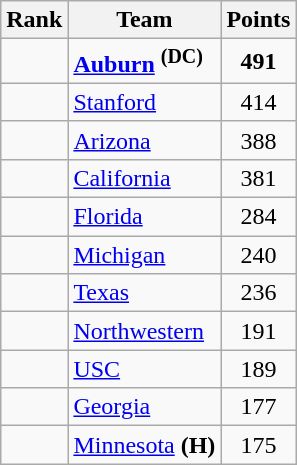<table class="wikitable sortable" style="text-align:center">
<tr>
<th>Rank</th>
<th>Team</th>
<th>Points</th>
</tr>
<tr>
<td></td>
<td align=left><strong><a href='#'>Auburn</a></strong> <sup><strong>(DC)</strong></sup></td>
<td><strong>491</strong></td>
</tr>
<tr>
<td></td>
<td align=left><a href='#'>Stanford</a></td>
<td>414</td>
</tr>
<tr>
<td></td>
<td align=left><a href='#'>Arizona</a></td>
<td>388</td>
</tr>
<tr>
<td></td>
<td align=left><a href='#'>California</a></td>
<td>381</td>
</tr>
<tr>
<td></td>
<td align=left><a href='#'>Florida</a></td>
<td>284</td>
</tr>
<tr>
<td></td>
<td align=left><a href='#'>Michigan</a></td>
<td>240</td>
</tr>
<tr>
<td></td>
<td align=left><a href='#'>Texas</a></td>
<td>236</td>
</tr>
<tr>
<td></td>
<td align=left><a href='#'>Northwestern</a></td>
<td>191</td>
</tr>
<tr>
<td></td>
<td align=left><a href='#'>USC</a></td>
<td>189</td>
</tr>
<tr>
<td></td>
<td align=left><a href='#'>Georgia</a></td>
<td>177</td>
</tr>
<tr>
<td></td>
<td align=left><a href='#'>Minnesota</a> <strong>(H)</strong></td>
<td>175</td>
</tr>
</table>
